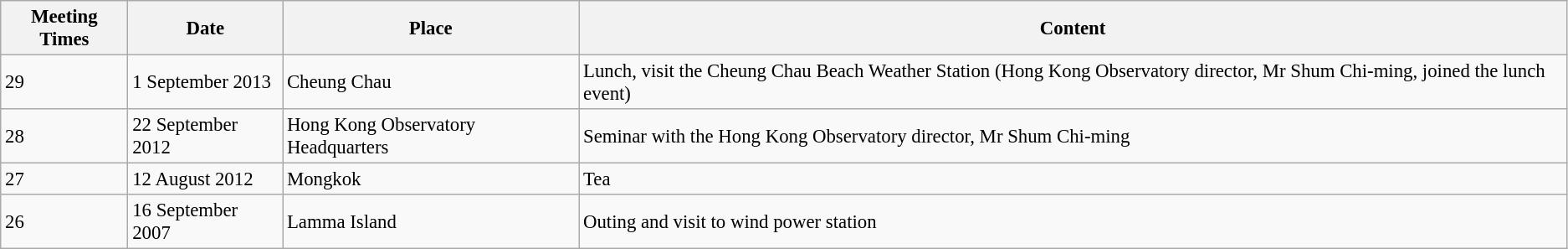<table class="wikitable" style="font-size:95%;">
<tr>
<th>Meeting Times</th>
<th>Date</th>
<th>Place</th>
<th>Content</th>
</tr>
<tr>
<td>29</td>
<td>1 September 2013</td>
<td>Cheung Chau</td>
<td>Lunch, visit the Cheung Chau Beach Weather Station (Hong Kong Observatory director, Mr Shum Chi-ming, joined the lunch event)</td>
</tr>
<tr>
<td>28</td>
<td>22 September 2012</td>
<td>Hong Kong Observatory Headquarters</td>
<td>Seminar with the Hong Kong Observatory director, Mr Shum Chi-ming</td>
</tr>
<tr>
<td>27</td>
<td>12 August 2012</td>
<td>Mongkok</td>
<td>Tea</td>
</tr>
<tr>
<td>26</td>
<td>16 September 2007</td>
<td>Lamma Island</td>
<td>Outing and visit to wind power station</td>
</tr>
</table>
